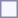<table style="border:1px solid #8888aa; background-color:#f7f8ff; padding:5px; font-size:95%; margin: 0px 12px 12px 0px;">
</table>
